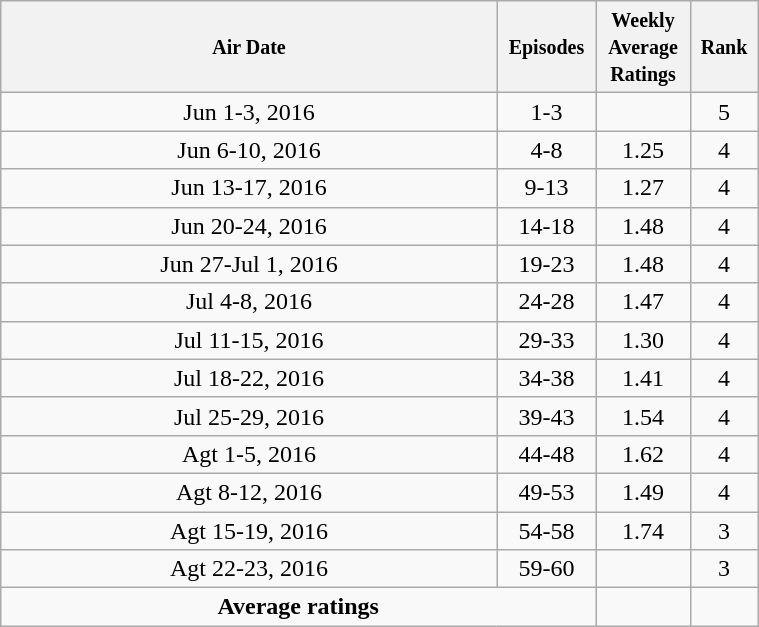<table class="wikitable" style="text-align:center;width:40%;">
<tr>
<th width="50%"><small>Air Date</small></th>
<th width="5%"><small>Episodes</small></th>
<th width="6%"><small>Weekly Average Ratings</small></th>
<th width="4%"><small>Rank</small></th>
</tr>
<tr>
<td>Jun 1-3, 2016</td>
<td>1-3</td>
<td><strong></strong></td>
<td>5</td>
</tr>
<tr>
<td>Jun 6-10, 2016</td>
<td>4-8</td>
<td>1.25</td>
<td>4</td>
</tr>
<tr>
<td>Jun 13-17, 2016</td>
<td>9-13</td>
<td>1.27</td>
<td>4</td>
</tr>
<tr>
<td>Jun 20-24, 2016</td>
<td>14-18</td>
<td>1.48</td>
<td>4</td>
</tr>
<tr>
<td>Jun 27-Jul 1, 2016</td>
<td>19-23</td>
<td>1.48</td>
<td>4</td>
</tr>
<tr>
<td>Jul 4-8, 2016</td>
<td>24-28</td>
<td>1.47</td>
<td>4</td>
</tr>
<tr>
<td>Jul 11-15, 2016</td>
<td>29-33</td>
<td>1.30</td>
<td>4</td>
</tr>
<tr>
<td>Jul 18-22, 2016</td>
<td>34-38</td>
<td>1.41</td>
<td>4</td>
</tr>
<tr>
<td>Jul 25-29, 2016</td>
<td>39-43</td>
<td>1.54</td>
<td>4</td>
</tr>
<tr>
<td>Agt 1-5, 2016</td>
<td>44-48</td>
<td>1.62</td>
<td>4</td>
</tr>
<tr>
<td>Agt 8-12, 2016</td>
<td>49-53</td>
<td>1.49</td>
<td>4</td>
</tr>
<tr>
<td>Agt 15-19, 2016</td>
<td>54-58</td>
<td>1.74</td>
<td>3</td>
</tr>
<tr>
<td>Agt 22-23, 2016</td>
<td>59-60</td>
<td><strong></strong></td>
<td>3</td>
</tr>
<tr>
<td colspan=2><strong>Average ratings</strong></td>
<td></td>
<td></td>
</tr>
</table>
